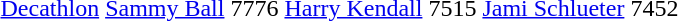<table>
<tr>
<td><a href='#'>Decathlon</a></td>
<td><a href='#'>Sammy Ball</a></td>
<td>7776</td>
<td><a href='#'>Harry Kendall</a></td>
<td>7515</td>
<td><a href='#'>Jami Schlueter</a></td>
<td>7452</td>
</tr>
</table>
